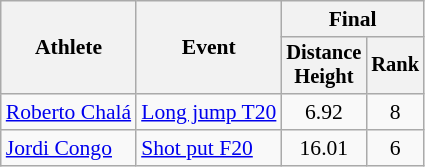<table class=wikitable style=font-size:90%;text-align:center>
<tr>
<th rowspan=2>Athlete</th>
<th rowspan=2>Event</th>
<th colspan=2>Final</th>
</tr>
<tr style=font-size:95%>
<th>Distance <br> Height</th>
<th>Rank</th>
</tr>
<tr style="text-align:center">
<td align=left><a href='#'>Roberto Chalá</a></td>
<td align=left><a href='#'>Long jump T20</a></td>
<td>6.92</td>
<td>8</td>
</tr>
<tr style="text-align:center">
<td align=left><a href='#'>Jordi Congo</a></td>
<td align=left><a href='#'>Shot put F20</a></td>
<td>16.01</td>
<td>6</td>
</tr>
</table>
